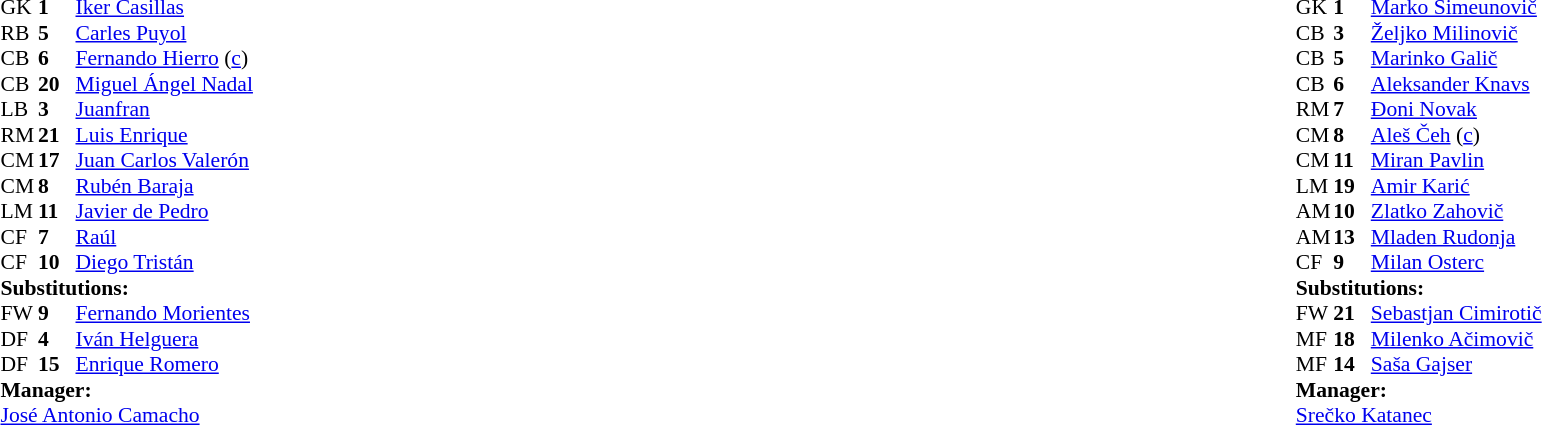<table width="100%">
<tr>
<td valign="top" width="50%"><br><table style="font-size: 90%" cellspacing="0" cellpadding="0">
<tr>
<th width="25"></th>
<th width="25"></th>
</tr>
<tr>
<td>GK</td>
<td><strong>1</strong></td>
<td><a href='#'>Iker Casillas</a></td>
</tr>
<tr>
<td>RB</td>
<td><strong>5</strong></td>
<td><a href='#'>Carles Puyol</a></td>
</tr>
<tr>
<td>CB</td>
<td><strong>6</strong></td>
<td><a href='#'>Fernando Hierro</a> (<a href='#'>c</a>)</td>
</tr>
<tr>
<td>CB</td>
<td><strong>20</strong></td>
<td><a href='#'>Miguel Ángel Nadal</a></td>
</tr>
<tr>
<td>LB</td>
<td><strong>3</strong></td>
<td><a href='#'>Juanfran</a></td>
<td></td>
<td></td>
</tr>
<tr>
<td>RM</td>
<td><strong>21</strong></td>
<td><a href='#'>Luis Enrique</a></td>
<td></td>
<td></td>
</tr>
<tr>
<td>CM</td>
<td><strong>17</strong></td>
<td><a href='#'>Juan Carlos Valerón</a></td>
<td></td>
</tr>
<tr>
<td>CM</td>
<td><strong>8</strong></td>
<td><a href='#'>Rubén Baraja</a></td>
</tr>
<tr>
<td>LM</td>
<td><strong>11</strong></td>
<td><a href='#'>Javier de Pedro</a></td>
</tr>
<tr>
<td>CF</td>
<td><strong>7</strong></td>
<td><a href='#'>Raúl</a></td>
</tr>
<tr>
<td>CF</td>
<td><strong>10</strong></td>
<td><a href='#'>Diego Tristán</a></td>
<td></td>
<td></td>
</tr>
<tr>
<td colspan=3><strong>Substitutions:</strong></td>
</tr>
<tr>
<td>FW</td>
<td><strong>9</strong></td>
<td><a href='#'>Fernando Morientes</a></td>
<td></td>
<td></td>
</tr>
<tr>
<td>DF</td>
<td><strong>4</strong></td>
<td><a href='#'>Iván Helguera</a></td>
<td></td>
<td></td>
</tr>
<tr>
<td>DF</td>
<td><strong>15</strong></td>
<td><a href='#'>Enrique Romero</a></td>
<td></td>
<td></td>
</tr>
<tr>
<td colspan=3><strong>Manager:</strong></td>
</tr>
<tr>
<td colspan="4"><a href='#'>José Antonio Camacho</a></td>
</tr>
</table>
</td>
<td valign="top"></td>
<td valign="top" width="50%"><br><table style="font-size: 90%" cellspacing="0" cellpadding="0" align=center>
<tr>
<th width="25"></th>
<th width="25"></th>
</tr>
<tr>
<td>GK</td>
<td><strong>1</strong></td>
<td><a href='#'>Marko Simeunovič</a></td>
</tr>
<tr>
<td>CB</td>
<td><strong>3</strong></td>
<td><a href='#'>Željko Milinovič</a></td>
</tr>
<tr>
<td>CB</td>
<td><strong>5</strong></td>
<td><a href='#'>Marinko Galič</a></td>
</tr>
<tr>
<td>CB</td>
<td><strong>6</strong></td>
<td><a href='#'>Aleksander Knavs</a></td>
</tr>
<tr>
<td>RM</td>
<td><strong>7</strong></td>
<td><a href='#'>Đoni Novak</a></td>
<td></td>
<td></td>
</tr>
<tr>
<td>CM</td>
<td><strong>8</strong></td>
<td><a href='#'>Aleš Čeh</a> (<a href='#'>c</a>)</td>
</tr>
<tr>
<td>CM</td>
<td><strong>11</strong></td>
<td><a href='#'>Miran Pavlin</a></td>
</tr>
<tr>
<td>LM</td>
<td><strong>19</strong></td>
<td><a href='#'>Amir Karić</a></td>
<td></td>
</tr>
<tr>
<td>AM</td>
<td><strong>10</strong></td>
<td><a href='#'>Zlatko Zahovič</a></td>
<td></td>
<td></td>
</tr>
<tr>
<td>AM</td>
<td><strong>13</strong></td>
<td><a href='#'>Mladen Rudonja</a></td>
</tr>
<tr>
<td>CF</td>
<td><strong>9</strong></td>
<td><a href='#'>Milan Osterc</a></td>
<td></td>
<td></td>
</tr>
<tr>
<td colspan=3><strong>Substitutions:</strong></td>
</tr>
<tr>
<td>FW</td>
<td><strong>21</strong></td>
<td><a href='#'>Sebastjan Cimirotič</a></td>
<td></td>
<td></td>
</tr>
<tr>
<td>MF</td>
<td><strong>18</strong></td>
<td><a href='#'>Milenko Ačimovič</a></td>
<td></td>
<td></td>
</tr>
<tr>
<td>MF</td>
<td><strong>14</strong></td>
<td><a href='#'>Saša Gajser</a></td>
<td></td>
<td></td>
</tr>
<tr>
<td colspan=3><strong>Manager:</strong></td>
</tr>
<tr>
<td colspan="4"><a href='#'>Srečko Katanec</a></td>
</tr>
</table>
</td>
</tr>
</table>
